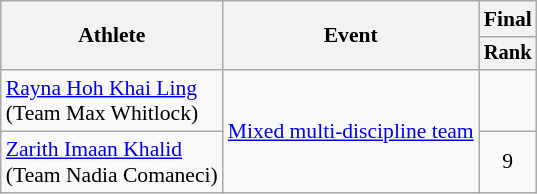<table class="wikitable" style="font-size:90%">
<tr>
<th rowspan=2>Athlete</th>
<th rowspan=2>Event</th>
<th colspan=1>Final</th>
</tr>
<tr style="font-size:95%">
<th>Rank</th>
</tr>
<tr align=center>
<td align=left><a href='#'>Rayna Hoh Khai Ling</a><br>(Team Max Whitlock)</td>
<td align=left rowspan=2><a href='#'>Mixed multi-discipline team</a></td>
<td></td>
</tr>
<tr align=center>
<td align=left><a href='#'>Zarith Imaan Khalid</a><br>(Team Nadia Comaneci)</td>
<td>9</td>
</tr>
</table>
